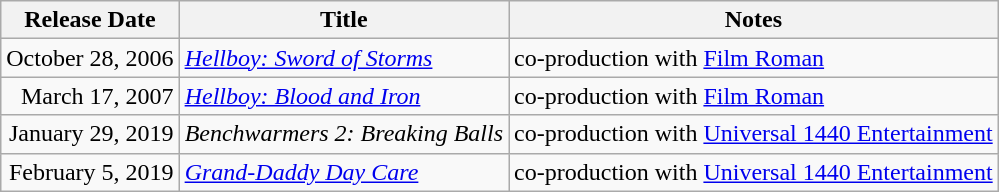<table class="wikitable sortable">
<tr>
<th>Release Date</th>
<th>Title</th>
<th>Notes</th>
</tr>
<tr>
<td align="right">October 28, 2006</td>
<td><em><a href='#'>Hellboy: Sword of Storms</a></em></td>
<td>co-production with <a href='#'>Film Roman</a></td>
</tr>
<tr>
<td align="right">March 17, 2007</td>
<td><em><a href='#'>Hellboy: Blood and Iron</a></em></td>
<td>co-production with <a href='#'>Film Roman</a></td>
</tr>
<tr>
<td align="right">January 29, 2019</td>
<td><em>Benchwarmers 2: Breaking Balls</em></td>
<td>co-production with <a href='#'>Universal 1440 Entertainment</a></td>
</tr>
<tr>
<td align="right">February 5, 2019</td>
<td><em><a href='#'>Grand-Daddy Day Care</a></em></td>
<td>co-production with <a href='#'>Universal 1440 Entertainment</a></td>
</tr>
</table>
